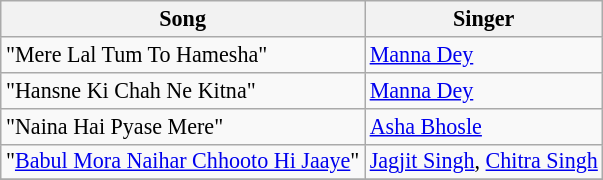<table class="wikitable" style="font-size:92%;">
<tr>
<th>Song</th>
<th>Singer</th>
</tr>
<tr>
<td>"Mere Lal Tum To Hamesha"</td>
<td><a href='#'>Manna Dey</a></td>
</tr>
<tr>
<td>"Hansne Ki Chah Ne Kitna"</td>
<td><a href='#'>Manna Dey</a></td>
</tr>
<tr>
<td>"Naina Hai Pyase Mere"</td>
<td><a href='#'>Asha Bhosle</a></td>
</tr>
<tr>
<td>"<a href='#'>Babul Mora Naihar Chhooto Hi Jaaye</a>"</td>
<td><a href='#'>Jagjit Singh</a>, <a href='#'>Chitra Singh</a></td>
</tr>
<tr>
</tr>
</table>
